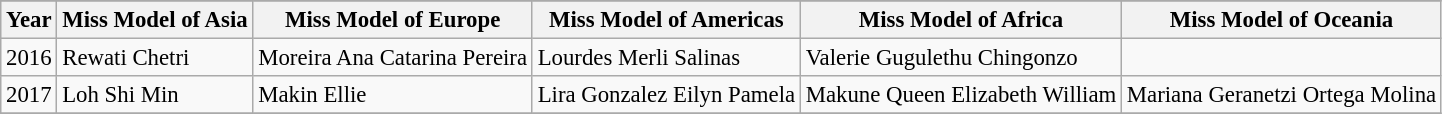<table class="wikitable sortable" style="font-size: 95%;">
<tr>
</tr>
<tr bgcolor="efefef" colspan="10">
<th><span>Year</span></th>
<th><span>Miss Model of Asia</span></th>
<th><span>Miss Model of Europe</span></th>
<th><span>Miss Model of Americas</span></th>
<th><span>Miss Model of Africa</span></th>
<th><span>Miss Model of Oceania</span></th>
</tr>
<tr>
<td>2016</td>
<td>Rewati Chetri <br> </td>
<td>Moreira Ana Catarina Pereira <br> </td>
<td>Lourdes Merli Salinas <br> </td>
<td>Valerie Gugulethu Chingonzo <br> </td>
<td></td>
</tr>
<tr>
<td>2017</td>
<td>Loh Shi Min <br> </td>
<td>Makin Ellie <br> </td>
<td>Lira Gonzalez Eilyn Pamela <br> </td>
<td>Makune Queen Elizabeth William <br> </td>
<td>Mariana Geranetzi Ortega Molina <br> </td>
</tr>
<tr>
</tr>
</table>
